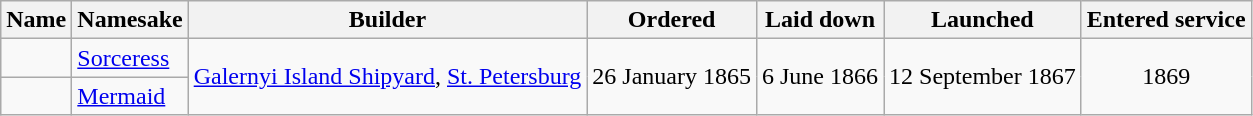<table class=wikitable>
<tr valign=top>
<th>Name</th>
<th>Namesake</th>
<th>Builder</th>
<th>Ordered</th>
<th>Laid down</th>
<th>Launched</th>
<th>Entered service</th>
</tr>
<tr valign=middle>
<td></td>
<td><a href='#'>Sorceress</a></td>
<td align=center rowspan=2><a href='#'>Galernyi Island Shipyard</a>, <a href='#'>St. Petersburg</a></td>
<td align=center rowspan=2>26 January 1865</td>
<td align=center rowspan=2>6 June 1866</td>
<td align=center rowspan=2>12 September 1867</td>
<td align=center rowspan=2>1869</td>
</tr>
<tr valign=middle>
<td></td>
<td><a href='#'>Mermaid</a></td>
</tr>
</table>
